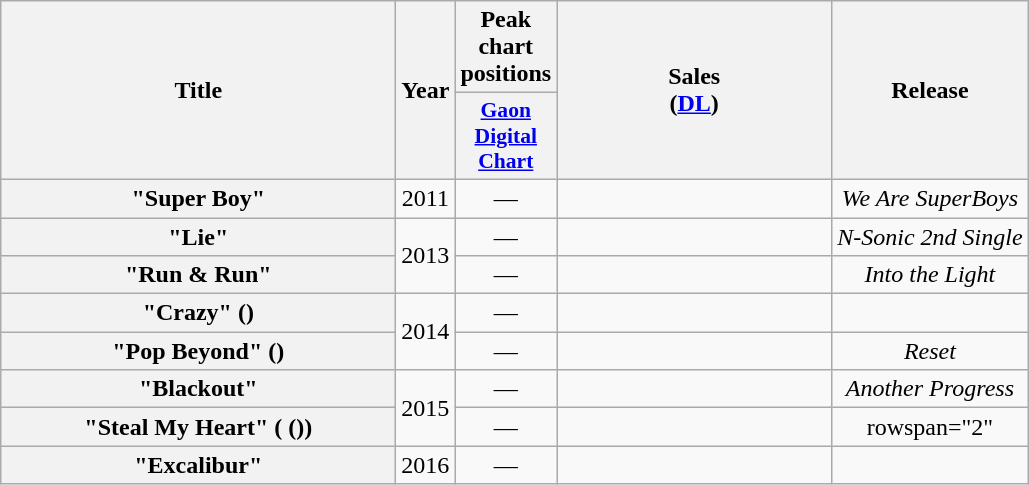<table class="wikitable plainrowheaders" style="text-align:center;" border="1">
<tr>
<th scope="col" rowspan="2" style="width:16em;">Title</th>
<th scope="col" rowspan="2">Year</th>
<th scope="col">Peak chart positions</th>
<th scope="col" rowspan="2" style="width:11em;">Sales<br>(<a href='#'>DL</a>)</th>
<th scope="col" rowspan="2">Release</th>
</tr>
<tr>
<th scope="col" style="width:3em;font-size:90%;"><a href='#'>Gaon Digital Chart</a><br></th>
</tr>
<tr>
<th scope="row">"Super Boy"</th>
<td>2011</td>
<td>—</td>
<td></td>
<td><em>We Are SuperBoys</em></td>
</tr>
<tr>
<th scope="row">"Lie"</th>
<td rowspan="2">2013</td>
<td>—</td>
<td></td>
<td><em>N-Sonic 2nd Single</em></td>
</tr>
<tr>
<th scope="row">"Run & Run"</th>
<td>—</td>
<td></td>
<td><em>Into the Light</em></td>
</tr>
<tr>
<th scope="row">"Crazy" ()</th>
<td rowspan="2">2014</td>
<td>—</td>
<td></td>
<td></td>
</tr>
<tr>
<th scope="row">"Pop Beyond" ()</th>
<td>—</td>
<td></td>
<td><em>Reset</em></td>
</tr>
<tr>
<th scope="row">"Blackout"</th>
<td rowspan="2">2015</td>
<td>—</td>
<td></td>
<td><em>Another Progress</em></td>
</tr>
<tr>
<th scope="row">"Steal My Heart" ( ())</th>
<td>—</td>
<td></td>
<td>rowspan="2" </td>
</tr>
<tr>
<th scope="row">"Excalibur"</th>
<td>2016</td>
<td>—</td>
<td></td>
</tr>
</table>
